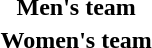<table>
<tr>
<th>Men's team<br></th>
<td></td>
<td></td>
<td></td>
</tr>
<tr>
<th>Women's team<br></th>
<td></td>
<td></td>
<td></td>
</tr>
</table>
